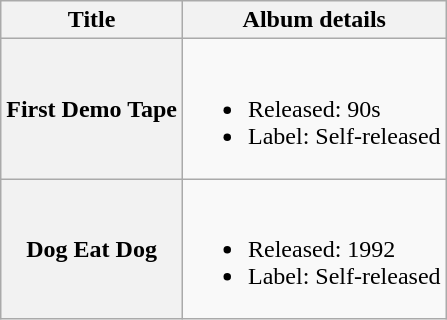<table class="wikitable plainrowheaders">
<tr>
<th rowspan="1" scope="col">Title</th>
<th rowspan="1" scope="col">Album details</th>
</tr>
<tr>
<th scope="row">First Demo Tape</th>
<td><br><ul><li>Released: 90s</li><li>Label: Self-released</li></ul></td>
</tr>
<tr>
<th scope="row">Dog Eat Dog</th>
<td><br><ul><li>Released: 1992</li><li>Label: Self-released</li></ul></td>
</tr>
</table>
